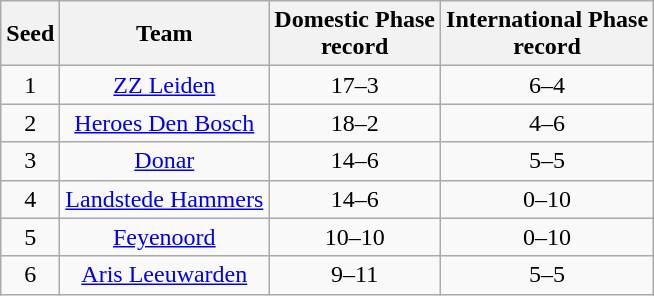<table class="wikitable" style="text-align:center">
<tr>
<th>Seed</th>
<th>Team</th>
<th>Domestic Phase<br>record</th>
<th>International Phase<br>record</th>
</tr>
<tr>
<td>1</td>
<td><a href='#'>ZZ Leiden</a></td>
<td>17–3</td>
<td>6–4</td>
</tr>
<tr>
<td>2</td>
<td><a href='#'>Heroes Den Bosch</a></td>
<td>18–2</td>
<td>4–6</td>
</tr>
<tr>
<td>3</td>
<td><a href='#'>Donar</a></td>
<td>14–6</td>
<td>5–5</td>
</tr>
<tr>
<td>4</td>
<td><a href='#'>Landstede Hammers</a></td>
<td>14–6</td>
<td>0–10</td>
</tr>
<tr>
<td>5</td>
<td><a href='#'>Feyenoord</a></td>
<td>10–10</td>
<td>0–10</td>
</tr>
<tr>
<td>6</td>
<td><a href='#'>Aris Leeuwarden</a></td>
<td>9–11</td>
<td>5–5</td>
</tr>
</table>
